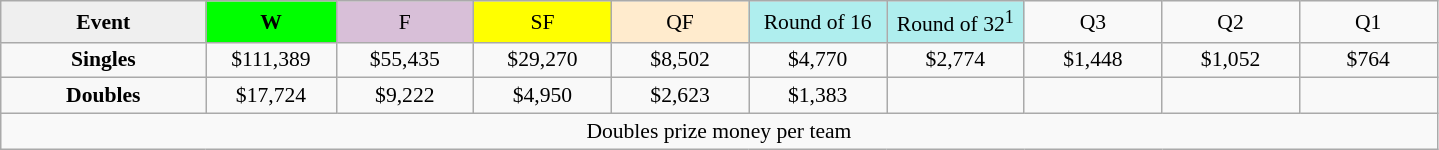<table class=wikitable style=font-size:90%;text-align:center>
<tr>
<td style="width:130px; background:#efefef;"><strong>Event</strong></td>
<td style="width:80px; background:lime;"><strong>W</strong></td>
<td style="width:85px; background:thistle;">F</td>
<td style="width:85px; background:#ff0;">SF</td>
<td style="width:85px; background:#ffebcd;">QF</td>
<td style="width:85px; background:#afeeee;">Round of 16</td>
<td style="width:85px; background:#afeeee;">Round of 32<sup>1</sup></td>
<td width=85>Q3</td>
<td width=85>Q2</td>
<td width=85>Q1</td>
</tr>
<tr>
<td style="background:#f8f8f8;"><strong>Singles</strong></td>
<td>$111,389</td>
<td>$55,435</td>
<td>$29,270</td>
<td>$8,502</td>
<td>$4,770</td>
<td>$2,774</td>
<td>$1,448</td>
<td>$1,052</td>
<td>$764</td>
</tr>
<tr>
<td style="background:#f8f8f8;"><strong>Doubles</strong></td>
<td>$17,724</td>
<td>$9,222</td>
<td>$4,950</td>
<td>$2,623</td>
<td>$1,383</td>
<td></td>
<td></td>
<td></td>
<td></td>
</tr>
<tr>
<td colspan=10>Doubles prize money per team</td>
</tr>
</table>
